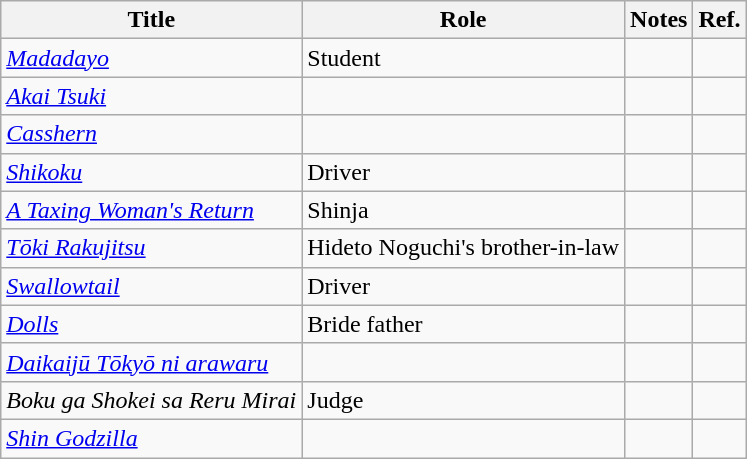<table class="wikitable">
<tr>
<th>Title</th>
<th>Role</th>
<th>Notes</th>
<th>Ref.</th>
</tr>
<tr>
<td><em><a href='#'>Madadayo</a></em></td>
<td>Student</td>
<td></td>
<td></td>
</tr>
<tr>
<td><em><a href='#'>Akai Tsuki</a></em></td>
<td></td>
<td></td>
<td></td>
</tr>
<tr>
<td><em><a href='#'>Casshern</a></em></td>
<td></td>
<td></td>
<td></td>
</tr>
<tr>
<td><em><a href='#'>Shikoku</a></em></td>
<td>Driver</td>
<td></td>
<td></td>
</tr>
<tr>
<td><em><a href='#'>A Taxing Woman's Return</a></em></td>
<td>Shinja</td>
<td></td>
<td></td>
</tr>
<tr>
<td><em><a href='#'>Tōki Rakujitsu</a></em></td>
<td>Hideto Noguchi's brother-in-law</td>
<td></td>
<td></td>
</tr>
<tr>
<td><em><a href='#'>Swallowtail</a></em></td>
<td>Driver</td>
<td></td>
<td></td>
</tr>
<tr>
<td><em><a href='#'>Dolls</a></em></td>
<td>Bride father</td>
<td></td>
<td></td>
</tr>
<tr>
<td><em><a href='#'>Daikaijū Tōkyō ni arawaru</a></em></td>
<td></td>
<td></td>
<td></td>
</tr>
<tr>
<td><em>Boku ga Shokei sa Reru Mirai</em></td>
<td>Judge</td>
<td></td>
<td></td>
</tr>
<tr>
<td><em><a href='#'>Shin Godzilla</a></em></td>
<td></td>
<td></td>
<td></td>
</tr>
</table>
